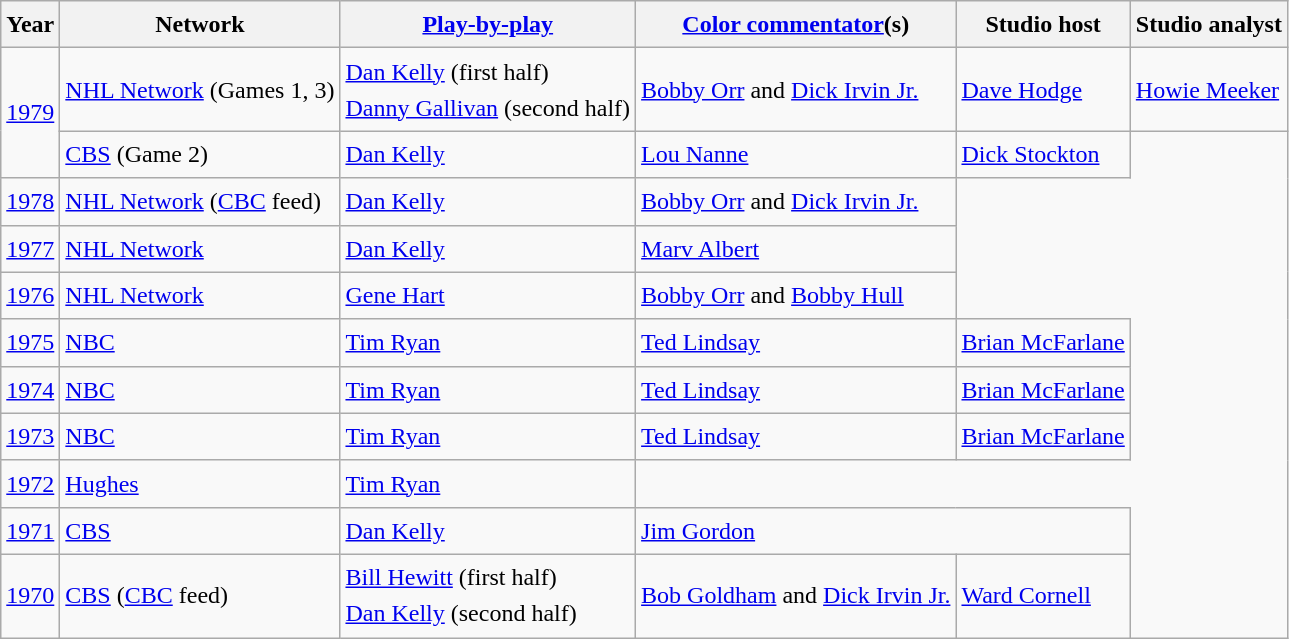<table class="wikitable sortable" style="font-size:1.00em; line-height:1.5em;">
<tr>
<th>Year</th>
<th>Network</th>
<th><a href='#'>Play-by-play</a></th>
<th><a href='#'>Color commentator</a>(s)</th>
<th>Studio host</th>
<th>Studio analyst</th>
</tr>
<tr>
<td rowspan=2><a href='#'>1979</a></td>
<td><a href='#'>NHL Network</a> (Games 1, 3)</td>
<td><a href='#'>Dan Kelly</a> (first half)<br><a href='#'>Danny Gallivan</a> (second half)</td>
<td><a href='#'>Bobby Orr</a> and <a href='#'>Dick Irvin Jr.</a></td>
<td><a href='#'>Dave Hodge</a></td>
<td><a href='#'>Howie Meeker</a></td>
</tr>
<tr>
<td><a href='#'>CBS</a> (Game 2)</td>
<td><a href='#'>Dan Kelly</a></td>
<td><a href='#'>Lou Nanne</a></td>
<td><a href='#'>Dick Stockton</a></td>
</tr>
<tr>
<td><a href='#'>1978</a></td>
<td><a href='#'>NHL Network</a> (<a href='#'>CBC</a> feed)</td>
<td><a href='#'>Dan Kelly</a></td>
<td><a href='#'>Bobby Orr</a> and <a href='#'>Dick Irvin Jr.</a></td>
</tr>
<tr>
<td><a href='#'>1977</a></td>
<td><a href='#'>NHL Network</a></td>
<td><a href='#'>Dan Kelly</a></td>
<td><a href='#'>Marv Albert</a></td>
</tr>
<tr>
<td><a href='#'>1976</a></td>
<td><a href='#'>NHL Network</a></td>
<td><a href='#'>Gene Hart</a></td>
<td><a href='#'>Bobby Orr</a> and <a href='#'>Bobby Hull</a></td>
</tr>
<tr>
<td><a href='#'>1975</a></td>
<td><a href='#'>NBC</a></td>
<td><a href='#'>Tim Ryan</a></td>
<td><a href='#'>Ted Lindsay</a></td>
<td><a href='#'>Brian McFarlane</a></td>
</tr>
<tr>
<td><a href='#'>1974</a></td>
<td><a href='#'>NBC</a></td>
<td><a href='#'>Tim Ryan</a></td>
<td><a href='#'>Ted Lindsay</a></td>
<td><a href='#'>Brian McFarlane</a></td>
</tr>
<tr>
<td><a href='#'>1973</a></td>
<td><a href='#'>NBC</a></td>
<td><a href='#'>Tim Ryan</a></td>
<td><a href='#'>Ted Lindsay</a></td>
<td><a href='#'>Brian McFarlane</a></td>
</tr>
<tr>
<td><a href='#'>1972</a></td>
<td><a href='#'>Hughes</a></td>
<td><a href='#'>Tim Ryan</a></td>
</tr>
<tr>
<td><a href='#'>1971</a></td>
<td><a href='#'>CBS</a></td>
<td><a href='#'>Dan Kelly</a></td>
<td colspan="2"><a href='#'>Jim Gordon</a></td>
</tr>
<tr>
<td><a href='#'>1970</a></td>
<td><a href='#'>CBS</a> (<a href='#'>CBC</a> feed)</td>
<td><a href='#'>Bill Hewitt</a> (first half)<br><a href='#'>Dan Kelly</a> (second half)</td>
<td><a href='#'>Bob Goldham</a> and <a href='#'>Dick Irvin Jr.</a></td>
<td><a href='#'>Ward Cornell</a></td>
</tr>
</table>
